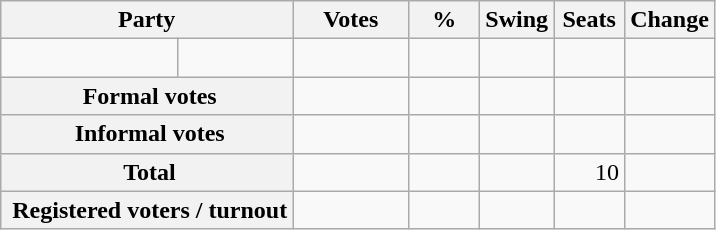<table class="wikitable" style="text-align:right; margin-bottom:0">
<tr>
<th style="width:10px" colspan=3>Party</th>
<th style="width:70px;">Votes</th>
<th style="width:40px;">%</th>
<th style="width:40px;">Swing</th>
<th style="width:40px;">Seats</th>
<th style="width:40px;">Change</th>
</tr>
<tr>
<td> </td>
<td style="text-align:left;" colspan="2"></td>
<td></td>
<td></td>
<td></td>
<td></td>
<td></td>
</tr>
<tr>
<th colspan="3" rowspan="1"> Formal votes</th>
<td></td>
<td></td>
<td></td>
<td></td>
<td></td>
</tr>
<tr>
<th colspan="3" rowspan="1"> Informal votes</th>
<td></td>
<td></td>
<td></td>
<td></td>
<td></td>
</tr>
<tr>
<th colspan="3" rowspan="1"> <strong>Total </strong></th>
<td></td>
<td></td>
<td></td>
<td>10</td>
<td></td>
</tr>
<tr>
<th colspan="3" rowspan="1"> Registered voters / turnout</th>
<td></td>
<td></td>
<td></td>
<td></td>
<td></td>
</tr>
</table>
